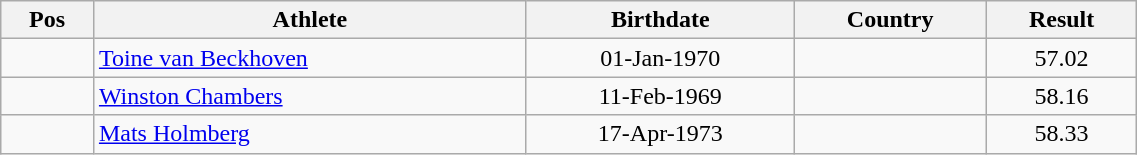<table class="wikitable"  style="text-align:center; width:60%;">
<tr>
<th>Pos</th>
<th>Athlete</th>
<th>Birthdate</th>
<th>Country</th>
<th>Result</th>
</tr>
<tr>
<td align=center></td>
<td align=left><a href='#'>Toine van Beckhoven</a></td>
<td>01-Jan-1970</td>
<td align=left></td>
<td>57.02</td>
</tr>
<tr>
<td align=center></td>
<td align=left><a href='#'>Winston Chambers</a></td>
<td>11-Feb-1969</td>
<td align=left></td>
<td>58.16</td>
</tr>
<tr>
<td align=center></td>
<td align=left><a href='#'>Mats Holmberg</a></td>
<td>17-Apr-1973</td>
<td align=left></td>
<td>58.33</td>
</tr>
</table>
